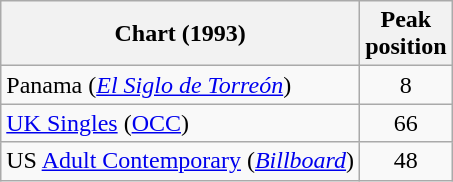<table class="wikitable sortable">
<tr>
<th align="left">Chart (1993)</th>
<th style="text-align:center;">Peak<br>position</th>
</tr>
<tr>
<td align="left">Panama (<em><a href='#'>El Siglo de Torreón</a></em>)</td>
<td style="text-align:center;">8</td>
</tr>
<tr>
<td align="left"><a href='#'>UK Singles</a> (<a href='#'>OCC</a>)</td>
<td style="text-align:center;">66</td>
</tr>
<tr>
<td>US <a href='#'>Adult Contemporary</a> (<em><a href='#'>Billboard</a></em>)</td>
<td style="text-align:center;">48</td>
</tr>
</table>
